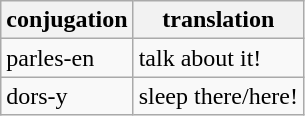<table class="wikitable">
<tr>
<th>conjugation</th>
<th>translation</th>
</tr>
<tr>
<td>parles-en </td>
<td>talk about it!</td>
</tr>
<tr>
<td>dors-y </td>
<td>sleep there/here!</td>
</tr>
</table>
